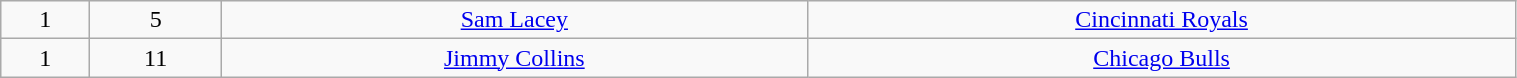<table class="wikitable" style="width:80%;">
<tr style="text-align:center;" bgcolor="">
<td>1</td>
<td>5</td>
<td><a href='#'>Sam Lacey</a></td>
<td><a href='#'>Cincinnati Royals</a></td>
</tr>
<tr style="text-align:center;" bgcolor="">
<td>1</td>
<td>11</td>
<td><a href='#'>Jimmy Collins</a></td>
<td><a href='#'>Chicago Bulls</a></td>
</tr>
</table>
